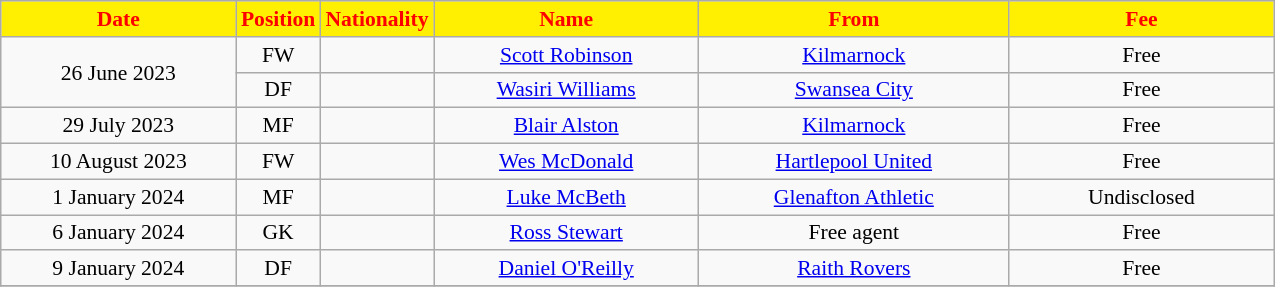<table class="wikitable"  style="text-align:center; font-size:90%; ">
<tr>
<th style="background:#FFEF00; color:red; width:150px;">Date</th>
<th style="background:#FFEF00; color:red; width:45px;">Position</th>
<th style="background:#FFEF00; color:red; width:45px;">Nationality</th>
<th style="background:#FFEF00; color:red; width:170px;">Name</th>
<th style="background:#FFEF00; color:red; width:200px;">From</th>
<th style="background:#FFEF00; color:red; width:170px;">Fee</th>
</tr>
<tr>
<td rowspan=2>26 June 2023</td>
<td>FW</td>
<td></td>
<td><a href='#'>Scott Robinson</a></td>
<td><a href='#'>Kilmarnock</a></td>
<td>Free</td>
</tr>
<tr>
<td>DF</td>
<td></td>
<td><a href='#'>Wasiri Williams</a></td>
<td><a href='#'>Swansea City</a></td>
<td>Free</td>
</tr>
<tr>
<td>29 July 2023</td>
<td>MF</td>
<td></td>
<td><a href='#'>Blair Alston</a></td>
<td><a href='#'>Kilmarnock</a></td>
<td>Free</td>
</tr>
<tr>
<td>10 August 2023</td>
<td>FW</td>
<td></td>
<td><a href='#'>Wes McDonald</a></td>
<td><a href='#'>Hartlepool United</a></td>
<td>Free</td>
</tr>
<tr>
<td>1 January 2024</td>
<td>MF</td>
<td></td>
<td><a href='#'>Luke McBeth</a></td>
<td><a href='#'>Glenafton Athletic</a></td>
<td>Undisclosed</td>
</tr>
<tr>
<td>6 January 2024</td>
<td>GK</td>
<td></td>
<td><a href='#'>Ross Stewart</a></td>
<td>Free agent</td>
<td>Free</td>
</tr>
<tr>
<td>9 January 2024</td>
<td>DF</td>
<td></td>
<td><a href='#'>Daniel O'Reilly</a></td>
<td><a href='#'>Raith Rovers</a></td>
<td>Free</td>
</tr>
<tr>
</tr>
</table>
